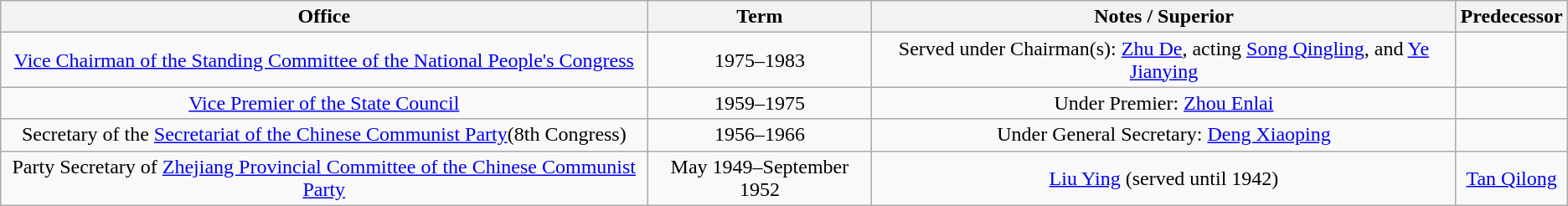<table class="wikitable" style="text-align:center;">
<tr>
<th>Office</th>
<th>Term</th>
<th>Notes / Superior</th>
<th>Predecessor</th>
</tr>
<tr>
<td><a href='#'>Vice Chairman of the Standing Committee of the National People's Congress</a></td>
<td>1975–1983</td>
<td>Served under Chairman(s): <a href='#'>Zhu De</a>, acting <a href='#'>Song Qingling</a>, and <a href='#'>Ye Jianying</a></td>
<td></td>
</tr>
<tr>
<td><a href='#'>Vice Premier of the State Council</a></td>
<td>1959–1975</td>
<td>Under Premier: <a href='#'>Zhou Enlai</a></td>
<td></td>
</tr>
<tr>
<td>Secretary of the <a href='#'>Secretariat of the Chinese Communist Party</a>(8th Congress)</td>
<td>1956–1966</td>
<td>Under General Secretary: <a href='#'>Deng Xiaoping</a></td>
<td></td>
</tr>
<tr>
<td>Party Secretary of <a href='#'>Zhejiang Provincial Committee of the Chinese Communist Party</a></td>
<td>May 1949–September 1952</td>
<td —><a href='#'>Liu Ying</a> (served until 1942)</td>
<td><a href='#'>Tan Qilong</a></td>
</tr>
</table>
